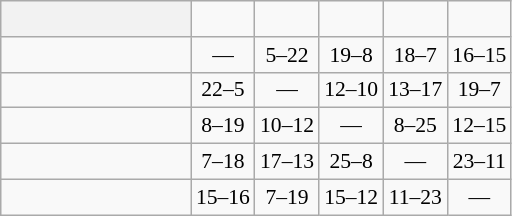<table class="wikitable" style="text-align:center; font-size:90%;">
<tr>
<th width=120> </th>
<td><strong></strong></td>
<td><strong></strong></td>
<td><strong></strong></td>
<td><strong></strong></td>
<td><strong></strong></td>
</tr>
<tr>
<td style="text-align:left;"></td>
<td>—</td>
<td>5–22</td>
<td>19–8</td>
<td>18–7</td>
<td>16–15</td>
</tr>
<tr>
<td style="text-align:left;"></td>
<td>22–5</td>
<td>—</td>
<td>12–10</td>
<td>13–17</td>
<td>19–7</td>
</tr>
<tr>
<td style="text-align:left;"></td>
<td>8–19</td>
<td>10–12</td>
<td>—</td>
<td>8–25</td>
<td>12–15</td>
</tr>
<tr>
<td style="text-align:left;"></td>
<td>7–18</td>
<td>17–13</td>
<td>25–8</td>
<td>—</td>
<td>23–11</td>
</tr>
<tr>
<td style="text-align:left;"></td>
<td>15–16</td>
<td>7–19</td>
<td>15–12</td>
<td>11–23</td>
<td>—</td>
</tr>
</table>
